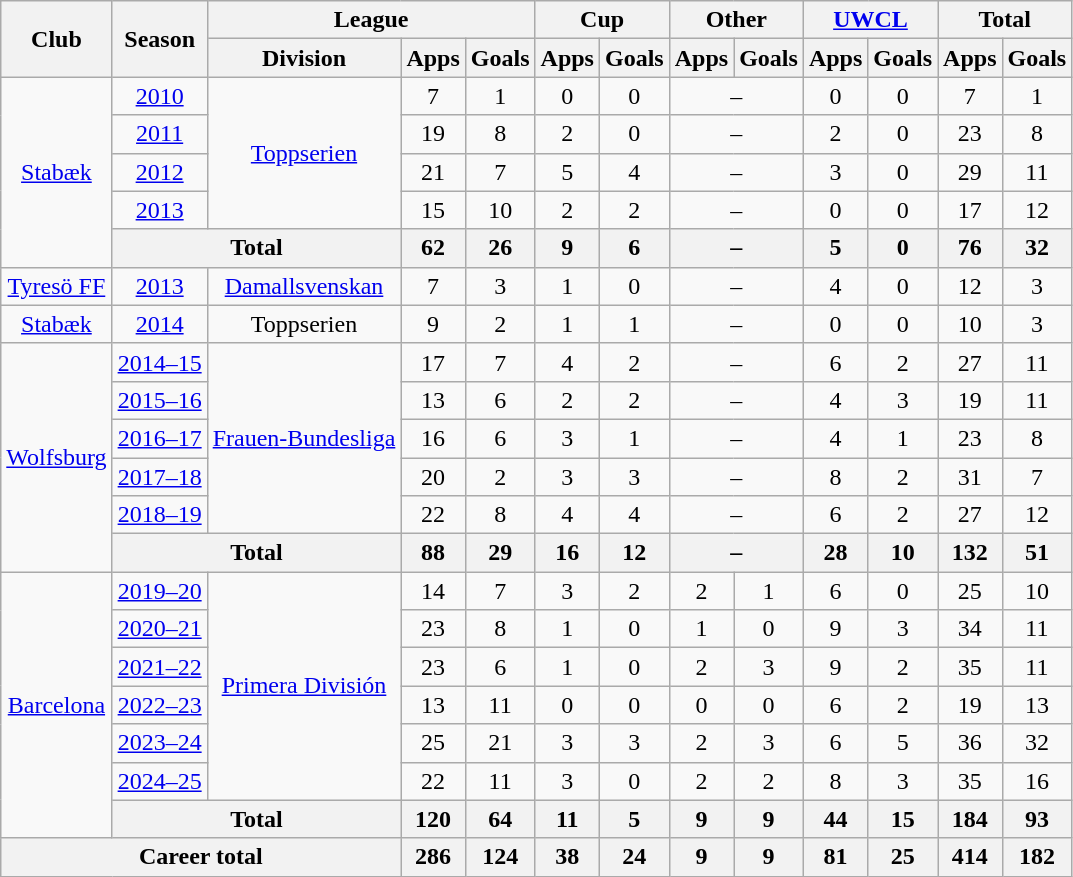<table class="wikitable" style="text-align:center">
<tr>
<th rowspan="2">Club</th>
<th rowspan="2">Season</th>
<th colspan="3">League</th>
<th colspan="2">Cup</th>
<th colspan="2">Other</th>
<th colspan="2"><a href='#'>UWCL</a></th>
<th colspan="2">Total</th>
</tr>
<tr>
<th>Division</th>
<th>Apps</th>
<th>Goals</th>
<th>Apps</th>
<th>Goals</th>
<th>Apps</th>
<th>Goals</th>
<th>Apps</th>
<th>Goals</th>
<th>Apps</th>
<th>Goals</th>
</tr>
<tr>
<td rowspan="5"><a href='#'>Stabæk</a></td>
<td><a href='#'>2010</a></td>
<td rowspan="4"><a href='#'>Toppserien</a></td>
<td>7</td>
<td>1</td>
<td>0</td>
<td>0</td>
<td colspan="2">–</td>
<td>0</td>
<td>0</td>
<td>7</td>
<td>1</td>
</tr>
<tr>
<td><a href='#'>2011</a></td>
<td>19</td>
<td>8</td>
<td>2</td>
<td>0</td>
<td colspan="2">–</td>
<td>2</td>
<td>0</td>
<td>23</td>
<td>8</td>
</tr>
<tr>
<td><a href='#'>2012</a></td>
<td>21</td>
<td>7</td>
<td>5</td>
<td>4</td>
<td colspan="2">–</td>
<td>3</td>
<td>0</td>
<td>29</td>
<td>11</td>
</tr>
<tr>
<td><a href='#'>2013</a></td>
<td>15</td>
<td>10</td>
<td>2</td>
<td>2</td>
<td colspan="2">–</td>
<td>0</td>
<td>0</td>
<td>17</td>
<td>12</td>
</tr>
<tr>
<th colspan="2">Total</th>
<th>62</th>
<th>26</th>
<th>9</th>
<th>6</th>
<th colspan="2">–</th>
<th>5</th>
<th>0</th>
<th>76</th>
<th>32</th>
</tr>
<tr>
<td><a href='#'>Tyresö FF</a></td>
<td><a href='#'>2013</a></td>
<td><a href='#'>Damallsvenskan</a></td>
<td>7</td>
<td>3</td>
<td>1</td>
<td>0</td>
<td colspan="2">–</td>
<td>4</td>
<td>0</td>
<td>12</td>
<td>3</td>
</tr>
<tr>
<td><a href='#'>Stabæk</a></td>
<td><a href='#'>2014</a></td>
<td>Toppserien</td>
<td>9</td>
<td>2</td>
<td>1</td>
<td>1</td>
<td colspan="2">–</td>
<td>0</td>
<td>0</td>
<td>10</td>
<td>3</td>
</tr>
<tr>
<td rowspan="6"><a href='#'>Wolfsburg</a></td>
<td><a href='#'>2014–15</a></td>
<td rowspan="5"><a href='#'>Frauen-Bundesliga</a></td>
<td>17</td>
<td>7</td>
<td>4</td>
<td>2</td>
<td colspan="2">–</td>
<td>6</td>
<td>2</td>
<td>27</td>
<td>11</td>
</tr>
<tr>
<td><a href='#'>2015–16</a></td>
<td>13</td>
<td>6</td>
<td>2</td>
<td>2</td>
<td colspan="2">–</td>
<td>4</td>
<td>3</td>
<td>19</td>
<td>11</td>
</tr>
<tr>
<td><a href='#'>2016–17</a></td>
<td>16</td>
<td>6</td>
<td>3</td>
<td>1</td>
<td colspan="2">–</td>
<td>4</td>
<td>1</td>
<td>23</td>
<td>8</td>
</tr>
<tr>
<td><a href='#'>2017–18</a></td>
<td>20</td>
<td>2</td>
<td>3</td>
<td>3</td>
<td colspan="2">–</td>
<td>8</td>
<td>2</td>
<td>31</td>
<td>7</td>
</tr>
<tr>
<td><a href='#'>2018–19</a></td>
<td>22</td>
<td>8</td>
<td>4</td>
<td>4</td>
<td colspan="2">–</td>
<td>6</td>
<td>2</td>
<td>27</td>
<td>12</td>
</tr>
<tr>
<th colspan="2">Total</th>
<th>88</th>
<th>29</th>
<th>16</th>
<th>12</th>
<th colspan="2">–</th>
<th>28</th>
<th>10</th>
<th>132</th>
<th>51</th>
</tr>
<tr>
<td rowspan="7"><a href='#'>Barcelona</a></td>
<td><a href='#'>2019–20</a></td>
<td rowspan="6"><a href='#'>Primera División</a></td>
<td>14</td>
<td>7</td>
<td>3</td>
<td>2</td>
<td>2</td>
<td>1</td>
<td>6</td>
<td>0</td>
<td>25</td>
<td>10</td>
</tr>
<tr>
<td><a href='#'>2020–21</a></td>
<td>23</td>
<td>8</td>
<td>1</td>
<td>0</td>
<td>1</td>
<td>0</td>
<td>9</td>
<td>3</td>
<td>34</td>
<td>11</td>
</tr>
<tr>
<td><a href='#'>2021–22</a></td>
<td>23</td>
<td>6</td>
<td>1</td>
<td>0</td>
<td>2</td>
<td>3</td>
<td>9</td>
<td>2</td>
<td>35</td>
<td>11</td>
</tr>
<tr>
<td><a href='#'>2022–23</a></td>
<td>13</td>
<td>11</td>
<td>0</td>
<td>0</td>
<td>0</td>
<td>0</td>
<td>6</td>
<td>2</td>
<td>19</td>
<td>13</td>
</tr>
<tr>
<td><a href='#'>2023–24</a></td>
<td>25</td>
<td>21</td>
<td>3</td>
<td>3</td>
<td>2</td>
<td>3</td>
<td>6</td>
<td>5</td>
<td>36</td>
<td>32</td>
</tr>
<tr>
<td><a href='#'>2024–25</a></td>
<td>22</td>
<td>11</td>
<td>3</td>
<td>0</td>
<td>2</td>
<td>2</td>
<td>8</td>
<td>3</td>
<td>35</td>
<td>16</td>
</tr>
<tr>
<th colspan="2">Total</th>
<th>120</th>
<th>64</th>
<th>11</th>
<th>5</th>
<th>9</th>
<th>9</th>
<th>44</th>
<th>15</th>
<th>184</th>
<th>93</th>
</tr>
<tr>
<th colspan="3">Career total</th>
<th>286</th>
<th>124</th>
<th>38</th>
<th>24</th>
<th>9</th>
<th>9</th>
<th>81</th>
<th>25</th>
<th>414</th>
<th>182</th>
</tr>
</table>
